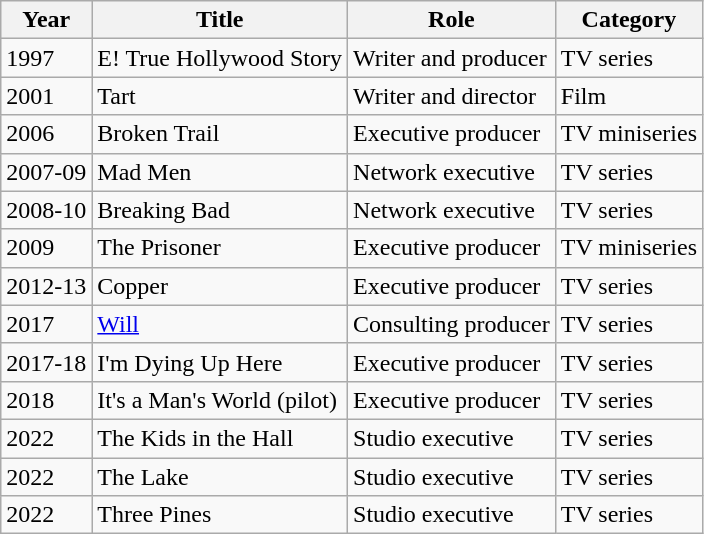<table class="wikitable">
<tr>
<th>Year</th>
<th>Title</th>
<th>Role</th>
<th>Category</th>
</tr>
<tr>
<td>1997</td>
<td>E! True Hollywood Story</td>
<td>Writer and producer</td>
<td>TV series</td>
</tr>
<tr>
<td>2001</td>
<td>Tart</td>
<td>Writer and director</td>
<td>Film</td>
</tr>
<tr>
<td>2006</td>
<td>Broken Trail</td>
<td>Executive producer</td>
<td>TV miniseries</td>
</tr>
<tr>
<td>2007-09</td>
<td>Mad Men</td>
<td>Network executive</td>
<td>TV series</td>
</tr>
<tr>
<td>2008-10</td>
<td>Breaking Bad</td>
<td>Network executive</td>
<td>TV series</td>
</tr>
<tr>
<td>2009</td>
<td>The Prisoner</td>
<td>Executive producer</td>
<td>TV miniseries</td>
</tr>
<tr>
<td>2012-13</td>
<td>Copper</td>
<td>Executive producer</td>
<td>TV series</td>
</tr>
<tr>
<td>2017</td>
<td><a href='#'>Will</a></td>
<td>Consulting producer</td>
<td>TV series</td>
</tr>
<tr>
<td>2017-18</td>
<td>I'm Dying Up Here</td>
<td>Executive producer</td>
<td>TV series</td>
</tr>
<tr>
<td>2018</td>
<td>It's a Man's World (pilot)</td>
<td>Executive producer</td>
<td>TV series</td>
</tr>
<tr>
<td>2022</td>
<td>The Kids in the Hall</td>
<td>Studio executive</td>
<td>TV series</td>
</tr>
<tr>
<td>2022</td>
<td>The Lake</td>
<td>Studio executive</td>
<td>TV series</td>
</tr>
<tr>
<td>2022</td>
<td>Three Pines</td>
<td>Studio executive</td>
<td>TV series</td>
</tr>
</table>
